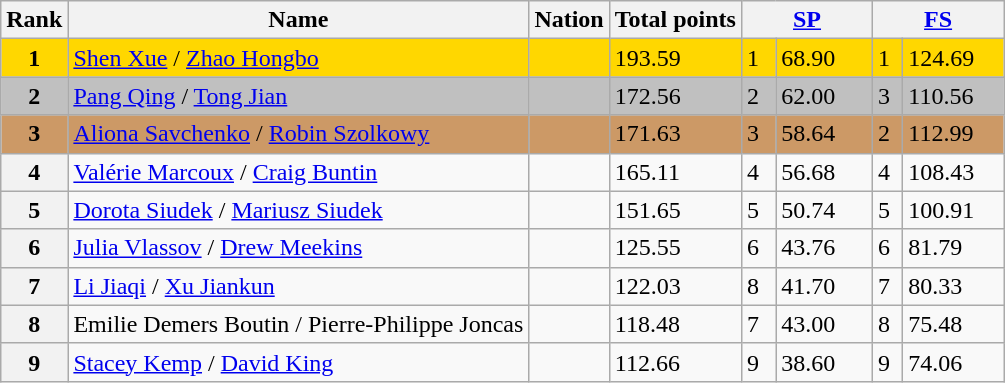<table class="wikitable">
<tr>
<th>Rank</th>
<th>Name</th>
<th>Nation</th>
<th>Total points</th>
<th colspan="2" width="80px"><a href='#'>SP</a></th>
<th colspan="2" width="80px"><a href='#'>FS</a></th>
</tr>
<tr bgcolor="gold">
<td align="center"><strong>1</strong></td>
<td><a href='#'>Shen Xue</a> / <a href='#'>Zhao Hongbo</a></td>
<td></td>
<td>193.59</td>
<td>1</td>
<td>68.90</td>
<td>1</td>
<td>124.69</td>
</tr>
<tr bgcolor="silver">
<td align="center"><strong>2</strong></td>
<td><a href='#'>Pang Qing</a> / <a href='#'>Tong Jian</a></td>
<td></td>
<td>172.56</td>
<td>2</td>
<td>62.00</td>
<td>3</td>
<td>110.56</td>
</tr>
<tr bgcolor="cc9966">
<td align="center"><strong>3</strong></td>
<td><a href='#'>Aliona Savchenko</a> / <a href='#'>Robin Szolkowy</a></td>
<td></td>
<td>171.63</td>
<td>3</td>
<td>58.64</td>
<td>2</td>
<td>112.99</td>
</tr>
<tr>
<th>4</th>
<td><a href='#'>Valérie Marcoux</a> / <a href='#'>Craig Buntin</a></td>
<td></td>
<td>165.11</td>
<td>4</td>
<td>56.68</td>
<td>4</td>
<td>108.43</td>
</tr>
<tr>
<th>5</th>
<td><a href='#'>Dorota Siudek</a> / <a href='#'>Mariusz Siudek</a></td>
<td></td>
<td>151.65</td>
<td>5</td>
<td>50.74</td>
<td>5</td>
<td>100.91</td>
</tr>
<tr>
<th>6</th>
<td><a href='#'>Julia Vlassov</a> / <a href='#'>Drew Meekins</a></td>
<td></td>
<td>125.55</td>
<td>6</td>
<td>43.76</td>
<td>6</td>
<td>81.79</td>
</tr>
<tr>
<th>7</th>
<td><a href='#'>Li Jiaqi</a> / <a href='#'>Xu Jiankun</a></td>
<td></td>
<td>122.03</td>
<td>8</td>
<td>41.70</td>
<td>7</td>
<td>80.33</td>
</tr>
<tr>
<th>8</th>
<td>Emilie Demers Boutin / Pierre-Philippe Joncas</td>
<td></td>
<td>118.48</td>
<td>7</td>
<td>43.00</td>
<td>8</td>
<td>75.48</td>
</tr>
<tr>
<th>9</th>
<td><a href='#'>Stacey Kemp</a> / <a href='#'>David King</a></td>
<td></td>
<td>112.66</td>
<td>9</td>
<td>38.60</td>
<td>9</td>
<td>74.06</td>
</tr>
</table>
